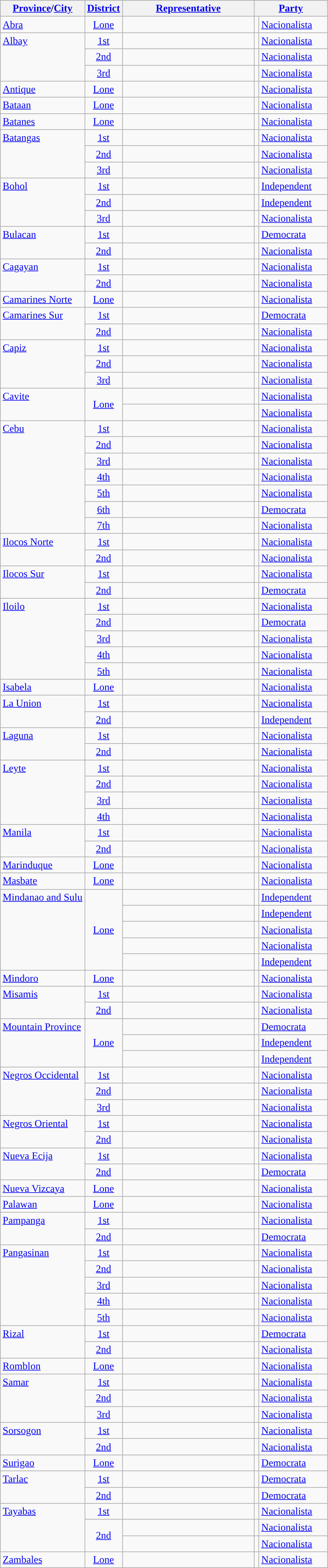<table class="wikitable sortable">
<tr>
<th><a href='#'>Province</a>/<a href='#'>City</a></th>
<th><a href='#'>District</a></th>
<th width="200px"><a href='#'>Representative</a></th>
<th colspan="2"><a href='#'>Party</a></th>
</tr>
<tr>
<td valign="top"><a href='#'>Abra</a></td>
<td align="center"><a href='#'>Lone</a></td>
<td></td>
<td></td>
<td width="100px"><a href='#'>Nacionalista</a></td>
</tr>
<tr>
<td rowspan="3" valign="top"><a href='#'>Albay</a></td>
<td align="center"><a href='#'>1st</a></td>
<td></td>
<td></td>
<td><a href='#'>Nacionalista</a></td>
</tr>
<tr>
<td align="center"><a href='#'>2nd</a></td>
<td></td>
<td></td>
<td><a href='#'>Nacionalista</a></td>
</tr>
<tr>
<td align="center"><a href='#'>3rd</a></td>
<td></td>
<td></td>
<td><a href='#'>Nacionalista</a></td>
</tr>
<tr>
<td><a href='#'>Antique</a></td>
<td align="center"><a href='#'>Lone</a></td>
<td></td>
<td></td>
<td><a href='#'>Nacionalista</a></td>
</tr>
<tr>
<td valign="top"><a href='#'>Bataan</a></td>
<td align="center"><a href='#'>Lone</a></td>
<td></td>
<td></td>
<td><a href='#'>Nacionalista</a></td>
</tr>
<tr>
<td valign="top"><a href='#'>Batanes</a></td>
<td align="center"><a href='#'>Lone</a></td>
<td></td>
<td></td>
<td><a href='#'>Nacionalista</a></td>
</tr>
<tr>
<td rowspan="3" valign="top"><a href='#'>Batangas</a></td>
<td align="center"><a href='#'>1st</a></td>
<td></td>
<td></td>
<td><a href='#'>Nacionalista</a></td>
</tr>
<tr>
<td align="center"><a href='#'>2nd</a></td>
<td></td>
<td></td>
<td><a href='#'>Nacionalista</a></td>
</tr>
<tr>
<td align="center"><a href='#'>3rd</a></td>
<td></td>
<td></td>
<td><a href='#'>Nacionalista</a></td>
</tr>
<tr>
<td rowspan="3" valign="top"><a href='#'>Bohol</a></td>
<td align="center"><a href='#'>1st</a></td>
<td></td>
<td></td>
<td><a href='#'>Independent</a></td>
</tr>
<tr>
<td align="center"><a href='#'>2nd</a></td>
<td></td>
<td></td>
<td><a href='#'>Independent</a></td>
</tr>
<tr>
<td align="center"><a href='#'>3rd</a></td>
<td></td>
<td></td>
<td><a href='#'>Nacionalista</a></td>
</tr>
<tr>
<td rowspan="2" valign="top"><a href='#'>Bulacan</a></td>
<td align="center"><a href='#'>1st</a></td>
<td></td>
<td></td>
<td><a href='#'>Democrata</a></td>
</tr>
<tr>
<td align="center"><a href='#'>2nd</a></td>
<td></td>
<td></td>
<td><a href='#'>Nacionalista</a></td>
</tr>
<tr>
<td rowspan="2" valign="top"><a href='#'>Cagayan</a></td>
<td align="center"><a href='#'>1st</a></td>
<td></td>
<td></td>
<td><a href='#'>Nacionalista</a></td>
</tr>
<tr>
<td align="center"><a href='#'>2nd</a></td>
<td></td>
<td></td>
<td><a href='#'>Nacionalista</a></td>
</tr>
<tr>
<td valign="top"><a href='#'>Camarines Norte</a></td>
<td align="center"><a href='#'>Lone</a></td>
<td></td>
<td></td>
<td><a href='#'>Nacionalista</a></td>
</tr>
<tr>
<td rowspan="2"  valign="top"><a href='#'>Camarines Sur</a></td>
<td align="center"><a href='#'>1st</a></td>
<td></td>
<td></td>
<td><a href='#'>Democrata</a></td>
</tr>
<tr>
<td align="center"><a href='#'>2nd</a></td>
<td></td>
<td></td>
<td><a href='#'>Nacionalista</a></td>
</tr>
<tr>
<td rowspan="3" valign="top"><a href='#'>Capiz</a></td>
<td align="center"><a href='#'>1st</a></td>
<td></td>
<td></td>
<td><a href='#'>Nacionalista</a></td>
</tr>
<tr>
<td align="center"><a href='#'>2nd</a></td>
<td></td>
<td></td>
<td><a href='#'>Nacionalista</a></td>
</tr>
<tr>
<td align="center"><a href='#'>3rd</a></td>
<td></td>
<td></td>
<td><a href='#'>Nacionalista</a></td>
</tr>
<tr>
<td rowspan="2" valign="top"><a href='#'>Cavite</a></td>
<td rowspan="2" align="center"><a href='#'>Lone</a></td>
<td></td>
<td></td>
<td><a href='#'>Nacionalista</a></td>
</tr>
<tr>
<td></td>
<td></td>
<td><a href='#'>Nacionalista</a></td>
</tr>
<tr>
<td rowspan="7" valign="top"><a href='#'>Cebu</a></td>
<td align="center"><a href='#'>1st</a></td>
<td></td>
<td></td>
<td><a href='#'>Nacionalista</a></td>
</tr>
<tr>
<td align="center"><a href='#'>2nd</a></td>
<td></td>
<td></td>
<td><a href='#'>Nacionalista</a></td>
</tr>
<tr>
<td align="center"><a href='#'>3rd</a></td>
<td></td>
<td></td>
<td><a href='#'>Nacionalista</a></td>
</tr>
<tr>
<td align="center"><a href='#'>4th</a></td>
<td></td>
<td></td>
<td><a href='#'>Nacionalista</a></td>
</tr>
<tr>
<td align="center"><a href='#'>5th</a></td>
<td></td>
<td></td>
<td><a href='#'>Nacionalista</a></td>
</tr>
<tr>
<td align="center"><a href='#'>6th</a></td>
<td></td>
<td></td>
<td><a href='#'>Democrata</a></td>
</tr>
<tr>
<td align="center"><a href='#'>7th</a></td>
<td></td>
<td></td>
<td><a href='#'>Nacionalista</a></td>
</tr>
<tr>
<td rowspan="2" valign="top"><a href='#'>Ilocos Norte</a></td>
<td align="center"><a href='#'>1st</a></td>
<td></td>
<td></td>
<td><a href='#'>Nacionalista</a></td>
</tr>
<tr>
<td align="center"><a href='#'>2nd</a></td>
<td></td>
<td></td>
<td><a href='#'>Nacionalista</a></td>
</tr>
<tr>
<td rowspan="2" valign="top"><a href='#'>Ilocos Sur</a></td>
<td align="center"><a href='#'>1st</a></td>
<td></td>
<td></td>
<td><a href='#'>Nacionalista</a></td>
</tr>
<tr>
<td align="center"><a href='#'>2nd</a></td>
<td></td>
<td></td>
<td><a href='#'>Democrata</a></td>
</tr>
<tr>
<td rowspan="5" valign="top"><a href='#'>Iloilo</a></td>
<td align="center"><a href='#'>1st</a></td>
<td></td>
<td></td>
<td><a href='#'>Nacionalista</a></td>
</tr>
<tr>
<td align="center"><a href='#'>2nd</a></td>
<td></td>
<td></td>
<td><a href='#'>Democrata</a></td>
</tr>
<tr>
<td align="center"><a href='#'>3rd</a></td>
<td></td>
<td></td>
<td><a href='#'>Nacionalista</a></td>
</tr>
<tr>
<td align="center"><a href='#'>4th</a></td>
<td></td>
<td></td>
<td><a href='#'>Nacionalista</a></td>
</tr>
<tr>
<td align="center"><a href='#'>5th</a></td>
<td></td>
<td></td>
<td><a href='#'>Nacionalista</a></td>
</tr>
<tr>
<td valign="top"><a href='#'>Isabela</a></td>
<td align="center"><a href='#'>Lone</a></td>
<td></td>
<td></td>
<td><a href='#'>Nacionalista</a></td>
</tr>
<tr>
<td rowspan="2" valign="top"><a href='#'>La Union</a></td>
<td align="center"><a href='#'>1st</a></td>
<td></td>
<td></td>
<td><a href='#'>Nacionalista</a></td>
</tr>
<tr>
<td align="center"><a href='#'>2nd</a></td>
<td></td>
<td></td>
<td><a href='#'>Independent</a></td>
</tr>
<tr>
<td rowspan="2" valign="top"><a href='#'>Laguna</a></td>
<td align="center"><a href='#'>1st</a></td>
<td></td>
<td></td>
<td><a href='#'>Nacionalista</a></td>
</tr>
<tr>
<td align="center"><a href='#'>2nd</a></td>
<td></td>
<td></td>
<td><a href='#'>Nacionalista</a></td>
</tr>
<tr>
<td rowspan="4" valign="top"><a href='#'>Leyte</a></td>
<td align="center"><a href='#'>1st</a></td>
<td></td>
<td></td>
<td><a href='#'>Nacionalista</a></td>
</tr>
<tr>
<td align="center"><a href='#'>2nd</a></td>
<td></td>
<td></td>
<td><a href='#'>Nacionalista</a></td>
</tr>
<tr>
<td align="center"><a href='#'>3rd</a></td>
<td></td>
<td></td>
<td><a href='#'>Nacionalista</a></td>
</tr>
<tr>
<td align="center"><a href='#'>4th</a></td>
<td></td>
<td></td>
<td><a href='#'>Nacionalista</a></td>
</tr>
<tr>
<td rowspan="2" valign="top"><a href='#'>Manila</a></td>
<td align="center"><a href='#'>1st</a></td>
<td></td>
<td></td>
<td><a href='#'>Nacionalista</a></td>
</tr>
<tr>
<td align="center"><a href='#'>2nd</a></td>
<td></td>
<td></td>
<td><a href='#'>Nacionalista</a></td>
</tr>
<tr>
<td valign="top"><a href='#'>Marinduque</a></td>
<td align="center"><a href='#'>Lone</a></td>
<td></td>
<td></td>
<td><a href='#'>Nacionalista</a></td>
</tr>
<tr>
<td valign="top"><a href='#'>Masbate</a></td>
<td align="center"><a href='#'>Lone</a></td>
<td></td>
<td></td>
<td><a href='#'>Nacionalista</a></td>
</tr>
<tr>
<td rowspan="5" valign="top"><a href='#'>Mindanao and Sulu</a></td>
<td rowspan="5" align="center"><a href='#'>Lone</a></td>
<td></td>
<td></td>
<td><a href='#'>Independent</a></td>
</tr>
<tr>
<td></td>
<td></td>
<td><a href='#'>Independent</a></td>
</tr>
<tr>
<td></td>
<td></td>
<td><a href='#'>Nacionalista</a></td>
</tr>
<tr>
<td></td>
<td></td>
<td><a href='#'>Nacionalista</a></td>
</tr>
<tr>
<td></td>
<td></td>
<td><a href='#'>Independent</a></td>
</tr>
<tr>
<td valign="top"><a href='#'>Mindoro</a></td>
<td align="center"><a href='#'>Lone</a></td>
<td></td>
<td></td>
<td><a href='#'>Nacionalista</a></td>
</tr>
<tr>
<td rowspan="2" valign="top"><a href='#'>Misamis</a></td>
<td align="center"><a href='#'>1st</a></td>
<td></td>
<td></td>
<td><a href='#'>Nacionalista</a></td>
</tr>
<tr>
<td align="center"><a href='#'>2nd</a></td>
<td></td>
<td></td>
<td><a href='#'>Nacionalista</a></td>
</tr>
<tr>
<td rowspan="3" valign="top"><a href='#'>Mountain Province</a></td>
<td rowspan="3" align="center"><a href='#'>Lone</a></td>
<td></td>
<td></td>
<td><a href='#'>Democrata</a></td>
</tr>
<tr>
<td></td>
<td></td>
<td><a href='#'>Independent</a></td>
</tr>
<tr>
<td></td>
<td></td>
<td><a href='#'>Independent</a></td>
</tr>
<tr>
<td rowspan="3" valign="top"><a href='#'>Negros Occidental</a></td>
<td align="center"><a href='#'>1st</a></td>
<td></td>
<td></td>
<td><a href='#'>Nacionalista</a></td>
</tr>
<tr>
<td align="center"><a href='#'>2nd</a></td>
<td></td>
<td></td>
<td><a href='#'>Nacionalista</a></td>
</tr>
<tr>
<td align="center"><a href='#'>3rd</a></td>
<td></td>
<td></td>
<td><a href='#'>Nacionalista</a></td>
</tr>
<tr>
<td rowspan="2" valign="top"><a href='#'>Negros Oriental</a></td>
<td align="center"><a href='#'>1st</a></td>
<td></td>
<td></td>
<td><a href='#'>Nacionalista</a></td>
</tr>
<tr>
<td align="center"><a href='#'>2nd</a></td>
<td></td>
<td></td>
<td><a href='#'>Nacionalista</a></td>
</tr>
<tr>
<td rowspan="2" valign="top"><a href='#'>Nueva Ecija</a></td>
<td align="center"><a href='#'>1st</a></td>
<td></td>
<td></td>
<td><a href='#'>Nacionalista</a></td>
</tr>
<tr>
<td align="center"><a href='#'>2nd</a></td>
<td></td>
<td></td>
<td><a href='#'>Democrata</a></td>
</tr>
<tr>
<td valign="top"><a href='#'>Nueva Vizcaya</a></td>
<td align="center"><a href='#'>Lone</a></td>
<td></td>
<td></td>
<td><a href='#'>Nacionalista</a></td>
</tr>
<tr>
<td valign="top"><a href='#'>Palawan</a></td>
<td align="center"><a href='#'>Lone</a></td>
<td></td>
<td></td>
<td><a href='#'>Nacionalista</a></td>
</tr>
<tr>
<td rowspan="2" valign="top"><a href='#'>Pampanga</a></td>
<td align="center"><a href='#'>1st</a></td>
<td></td>
<td></td>
<td><a href='#'>Nacionalista</a></td>
</tr>
<tr>
<td align="center"><a href='#'>2nd</a></td>
<td></td>
<td></td>
<td><a href='#'>Democrata</a></td>
</tr>
<tr>
<td rowspan="5" valign="top"><a href='#'>Pangasinan</a></td>
<td align="center"><a href='#'>1st</a></td>
<td></td>
<td></td>
<td><a href='#'>Nacionalista</a></td>
</tr>
<tr>
<td align="center"><a href='#'>2nd</a></td>
<td></td>
<td></td>
<td><a href='#'>Nacionalista</a></td>
</tr>
<tr>
<td align="center"><a href='#'>3rd</a></td>
<td></td>
<td></td>
<td><a href='#'>Nacionalista</a></td>
</tr>
<tr>
<td align="center"><a href='#'>4th</a></td>
<td></td>
<td></td>
<td><a href='#'>Nacionalista</a></td>
</tr>
<tr>
<td align="center"><a href='#'>5th</a></td>
<td></td>
<td></td>
<td><a href='#'>Nacionalista</a></td>
</tr>
<tr>
<td rowspan="2" valign="top"><a href='#'>Rizal</a></td>
<td align="center"><a href='#'>1st</a></td>
<td></td>
<td></td>
<td><a href='#'>Democrata</a></td>
</tr>
<tr>
<td align="center"><a href='#'>2nd</a></td>
<td></td>
<td></td>
<td><a href='#'>Nacionalista</a></td>
</tr>
<tr>
<td valign="top"><a href='#'>Romblon</a></td>
<td align="center"><a href='#'>Lone</a></td>
<td></td>
<td></td>
<td><a href='#'>Nacionalista</a></td>
</tr>
<tr>
<td rowspan="3" valign="top"><a href='#'>Samar</a></td>
<td align="center"><a href='#'>1st</a></td>
<td></td>
<td></td>
<td><a href='#'>Nacionalista</a></td>
</tr>
<tr>
<td align="center"><a href='#'>2nd</a></td>
<td></td>
<td></td>
<td><a href='#'>Nacionalista</a></td>
</tr>
<tr>
<td align="center"><a href='#'>3rd</a></td>
<td></td>
<td></td>
<td><a href='#'>Nacionalista</a></td>
</tr>
<tr>
<td rowspan="2" valign="top"><a href='#'>Sorsogon</a></td>
<td align="center"><a href='#'>1st</a></td>
<td></td>
<td></td>
<td><a href='#'>Nacionalista</a></td>
</tr>
<tr>
<td align="center"><a href='#'>2nd</a></td>
<td></td>
<td></td>
<td><a href='#'>Nacionalista</a></td>
</tr>
<tr>
<td valign="top"><a href='#'>Surigao</a></td>
<td align="center"><a href='#'>Lone</a></td>
<td></td>
<td></td>
<td><a href='#'>Democrata</a></td>
</tr>
<tr>
<td rowspan="2" valign="top"><a href='#'>Tarlac</a></td>
<td align="center"><a href='#'>1st</a></td>
<td></td>
<td></td>
<td><a href='#'>Democrata</a></td>
</tr>
<tr>
<td align="center"><a href='#'>2nd</a></td>
<td></td>
<td></td>
<td><a href='#'>Democrata</a></td>
</tr>
<tr>
<td rowspan="3" valign="top"><a href='#'>Tayabas</a></td>
<td align="center"><a href='#'>1st</a></td>
<td></td>
<td></td>
<td><a href='#'>Nacionalista</a></td>
</tr>
<tr>
<td rowspan="2" align="center"><a href='#'>2nd</a></td>
<td></td>
<td></td>
<td><a href='#'>Nacionalista</a></td>
</tr>
<tr>
<td></td>
<td></td>
<td><a href='#'>Nacionalista</a></td>
</tr>
<tr>
<td valign="top"><a href='#'>Zambales</a></td>
<td align="center"><a href='#'>Lone</a></td>
<td></td>
<td></td>
<td><a href='#'>Nacionalista</a></td>
</tr>
</table>
